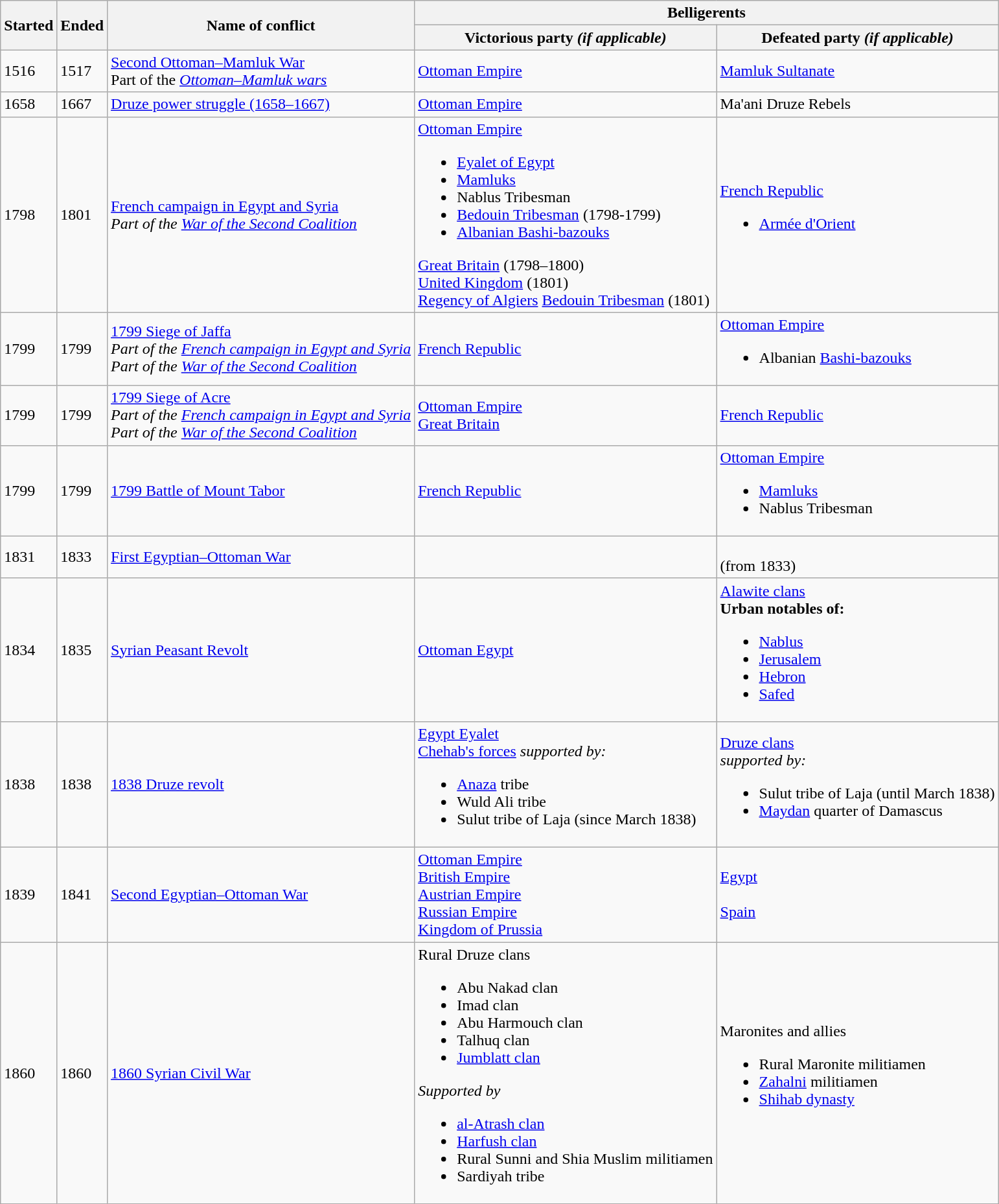<table class="wikitable">
<tr>
<th rowspan="2">Started</th>
<th rowspan="2">Ended</th>
<th rowspan="2">Name of conflict</th>
<th colspan="2">Belligerents</th>
</tr>
<tr>
<th>Victorious party <em>(if applicable)</em></th>
<th>Defeated party <em>(if applicable)</em></th>
</tr>
<tr>
<td>1516</td>
<td>1517</td>
<td><a href='#'>Second Ottoman–Mamluk War</a><br>Part of the <em><a href='#'>Ottoman–Mamluk wars</a></em></td>
<td> <a href='#'>Ottoman Empire</a></td>
<td><a href='#'>Mamluk Sultanate</a></td>
</tr>
<tr>
<td>1658</td>
<td>1667</td>
<td><a href='#'>Druze power struggle (1658–1667)</a></td>
<td> <a href='#'>Ottoman Empire</a></td>
<td>Ma'ani Druze Rebels</td>
</tr>
<tr>
<td>1798</td>
<td>1801</td>
<td><a href='#'>French campaign in Egypt and Syria</a><br><em>Part of the <a href='#'>War of the Second Coalition</a></em></td>
<td> <a href='#'>Ottoman Empire</a><br><ul><li><a href='#'>Eyalet of Egypt</a></li><li><a href='#'>Mamluks</a></li><li>Nablus Tribesman</li><li><a href='#'>Bedouin Tribesman</a> (1798-1799)</li><li><a href='#'>Albanian Bashi-bazouks</a></li></ul> <a href='#'>Great Britain</a> (1798–1800)<br> <a href='#'>United Kingdom</a> (1801)<br> <a href='#'>Regency of Algiers</a>
<a href='#'>Bedouin Tribesman</a> (1801)</td>
<td> <a href='#'>French Republic</a><br><ul><li><a href='#'>Armée d'Orient</a></li></ul></td>
</tr>
<tr>
<td>1799</td>
<td>1799</td>
<td><a href='#'>1799 Siege of Jaffa</a><br><em>Part of the <a href='#'>French campaign in Egypt and Syria</a></em><br><em>Part of the <a href='#'>War of the Second Coalition</a></em></td>
<td> <a href='#'>French Republic</a></td>
<td> <a href='#'>Ottoman Empire</a><br><ul><li>Albanian <a href='#'>Bashi-bazouks</a></li></ul></td>
</tr>
<tr>
<td>1799</td>
<td>1799</td>
<td><a href='#'>1799 Siege of Acre</a><br><em>Part of the <a href='#'>French campaign in Egypt and Syria</a></em><br><em>Part of the <a href='#'>War of the Second Coalition</a></em></td>
<td> <a href='#'>Ottoman Empire</a><br> <a href='#'>Great Britain</a></td>
<td> <a href='#'>French Republic</a></td>
</tr>
<tr>
<td>1799</td>
<td>1799</td>
<td><a href='#'>1799 Battle of Mount Tabor</a></td>
<td> <a href='#'>French Republic</a></td>
<td> <a href='#'>Ottoman Empire</a><br><ul><li><a href='#'>Mamluks</a></li><li>Nablus Tribesman</li></ul></td>
</tr>
<tr>
<td>1831</td>
<td>1833</td>
<td><a href='#'>First Egyptian–Ottoman War</a></td>
<td></td>
<td><br> (from 1833)</td>
</tr>
<tr>
<td>1834</td>
<td>1835</td>
<td><a href='#'>Syrian Peasant Revolt</a></td>
<td> <a href='#'>Ottoman Egypt</a></td>
<td><a href='#'>Alawite clans</a><br><strong>Urban notables of:</strong><ul><li><a href='#'>Nablus</a></li><li><a href='#'>Jerusalem</a></li><li><a href='#'>Hebron</a></li><li><a href='#'>Safed</a></li></ul></td>
</tr>
<tr>
<td>1838</td>
<td>1838</td>
<td><a href='#'>1838 Druze revolt</a></td>
<td> <a href='#'>Egypt Eyalet</a><br><a href='#'>Chehab's forces</a> <em>supported by:</em><ul><li><a href='#'>Anaza</a> tribe</li><li>Wuld Ali tribe</li><li>Sulut tribe of Laja (since March 1838)</li></ul></td>
<td><a href='#'>Druze clans</a><br><em>supported by:</em><ul><li>Sulut tribe of Laja (until March 1838)</li><li><a href='#'>Maydan</a> quarter of Damascus</li></ul></td>
</tr>
<tr>
<td>1839</td>
<td>1841</td>
<td><a href='#'>Second Egyptian–Ottoman War</a></td>
<td> <a href='#'>Ottoman Empire</a><br> <a href='#'>British Empire</a><br> <a href='#'>Austrian Empire</a><br> <a href='#'>Russian Empire</a><br> <a href='#'>Kingdom of Prussia</a></td>
<td> <a href='#'>Egypt</a><br><br> <a href='#'>Spain</a></td>
</tr>
<tr>
<td>1860</td>
<td>1860</td>
<td><a href='#'>1860 Syrian Civil War</a></td>
<td>Rural Druze clans<br><ul><li>Abu Nakad clan</li><li>Imad clan</li><li>Abu Harmouch clan</li><li>Talhuq clan</li><li><a href='#'>Jumblatt clan</a></li></ul><em>Supported by</em><ul><li><a href='#'>al-Atrash clan</a></li><li><a href='#'>Harfush clan</a></li><li>Rural Sunni and Shia Muslim militiamen</li><li>Sardiyah tribe</li></ul></td>
<td>Maronites and allies<br><ul><li>Rural Maronite militiamen</li><li><a href='#'>Zahalni</a> militiamen</li><li><a href='#'>Shihab dynasty</a></li></ul></td>
</tr>
</table>
